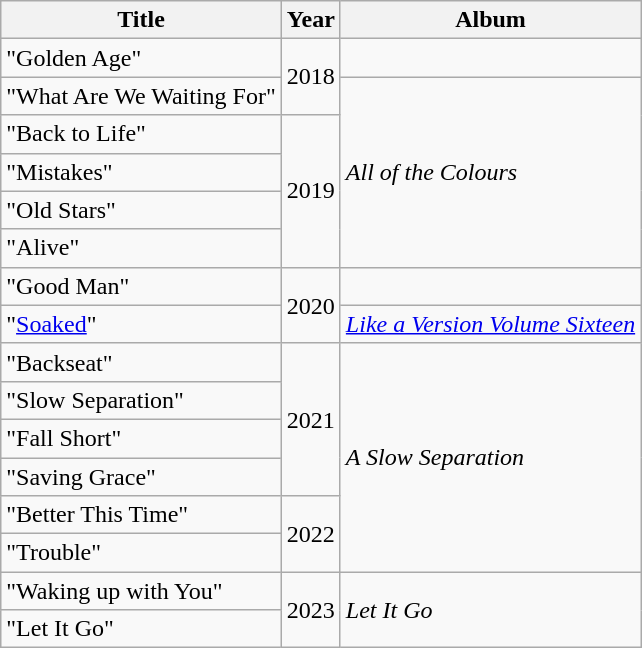<table class="wikitable">
<tr>
<th>Title</th>
<th>Year</th>
<th>Album</th>
</tr>
<tr>
<td>"Golden Age"</td>
<td rowspan="2">2018</td>
<td></td>
</tr>
<tr>
<td>"What Are We Waiting For"</td>
<td rowspan="5"><em>All of the Colours</em></td>
</tr>
<tr>
<td>"Back to Life"</td>
<td rowspan="4">2019</td>
</tr>
<tr>
<td>"Mistakes"</td>
</tr>
<tr>
<td>"Old Stars"</td>
</tr>
<tr>
<td>"Alive"</td>
</tr>
<tr>
<td>"Good Man"</td>
<td rowspan="2">2020</td>
<td></td>
</tr>
<tr>
<td>"<a href='#'>Soaked</a>"</td>
<td><em><a href='#'>Like a Version Volume Sixteen</a></em></td>
</tr>
<tr>
<td>"Backseat"</td>
<td rowspan="4">2021</td>
<td rowspan="6"><em>A Slow Separation</em></td>
</tr>
<tr>
<td>"Slow Separation"</td>
</tr>
<tr>
<td>"Fall Short"</td>
</tr>
<tr>
<td>"Saving Grace"</td>
</tr>
<tr>
<td>"Better This Time"</td>
<td rowspan="2">2022</td>
</tr>
<tr>
<td>"Trouble"</td>
</tr>
<tr>
<td>"Waking up with You"</td>
<td rowspan="2">2023</td>
<td rowspan="2"><em>Let It Go</em></td>
</tr>
<tr>
<td>"Let It Go"</td>
</tr>
</table>
